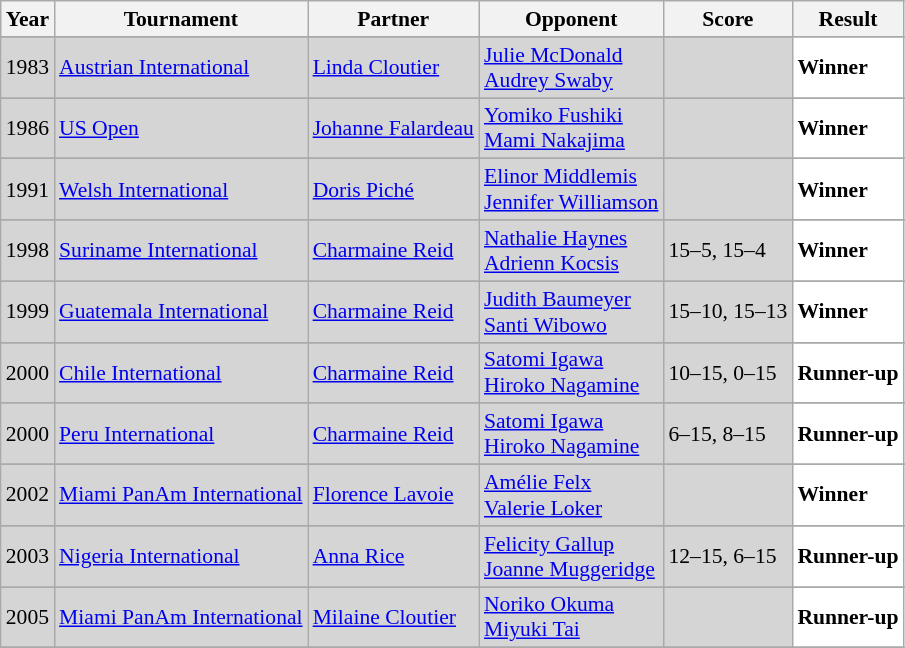<table class="sortable wikitable" style="font-size: 90%;">
<tr>
<th>Year</th>
<th>Tournament</th>
<th>Partner</th>
<th>Opponent</th>
<th>Score</th>
<th>Result</th>
</tr>
<tr>
</tr>
<tr style="background:#D5D5D5">
<td align="center">1983</td>
<td align="left"><a href='#'>Austrian International</a></td>
<td align="left"> <a href='#'>Linda Cloutier</a></td>
<td align="left"> <a href='#'>Julie McDonald</a><br> <a href='#'>Audrey Swaby</a></td>
<td align="left"></td>
<td style="text-align:left; background:white"> <strong>Winner</strong></td>
</tr>
<tr>
</tr>
<tr style="background:#D5D5D5">
<td align="center">1986</td>
<td align="left"><a href='#'>US Open</a></td>
<td align="left"> <a href='#'>Johanne Falardeau</a></td>
<td align="left"> <a href='#'>Yomiko Fushiki</a><br> <a href='#'>Mami Nakajima</a></td>
<td align="left"></td>
<td style="text-align:left; background:white"> <strong>Winner</strong></td>
</tr>
<tr>
</tr>
<tr style="background:#D5D5D5">
<td align="center">1991</td>
<td align="left"><a href='#'>Welsh International</a></td>
<td align="left"> <a href='#'>Doris Piché</a></td>
<td align="left"> <a href='#'>Elinor Middlemis</a><br> <a href='#'>Jennifer Williamson</a></td>
<td align="left"></td>
<td style="text-align:left; background:white"> <strong>Winner</strong></td>
</tr>
<tr>
</tr>
<tr style="background:#D5D5D5">
<td align="center">1998</td>
<td align="left"><a href='#'>Suriname International</a></td>
<td align="left"> <a href='#'>Charmaine Reid</a></td>
<td align="left"> <a href='#'>Nathalie Haynes</a><br> <a href='#'>Adrienn Kocsis</a></td>
<td align="left">15–5, 15–4</td>
<td style="text-align:left; background:white"> <strong>Winner</strong></td>
</tr>
<tr>
</tr>
<tr style="background:#D5D5D5">
<td align="center">1999</td>
<td align="left"><a href='#'>Guatemala International</a></td>
<td align="left"> <a href='#'>Charmaine Reid</a></td>
<td align="left"> <a href='#'>Judith Baumeyer</a><br> <a href='#'>Santi Wibowo</a></td>
<td align="left">15–10, 15–13</td>
<td style="text-align:left; background:white"> <strong>Winner</strong></td>
</tr>
<tr>
</tr>
<tr style="background:#D5D5D5">
<td align="center">2000</td>
<td align="left"><a href='#'>Chile International</a></td>
<td align="left"> <a href='#'>Charmaine Reid</a></td>
<td align="left"> <a href='#'>Satomi Igawa</a> <br>  <a href='#'>Hiroko Nagamine</a></td>
<td align="left">10–15, 0–15</td>
<td style="text-align:left; background:white"> <strong>Runner-up</strong></td>
</tr>
<tr>
</tr>
<tr style="background:#D5D5D5">
<td align="center">2000</td>
<td align="left"><a href='#'>Peru International</a></td>
<td align="left"> <a href='#'>Charmaine Reid</a></td>
<td align="left"> <a href='#'>Satomi Igawa</a> <br>  <a href='#'>Hiroko Nagamine</a></td>
<td align="left">6–15, 8–15</td>
<td style="text-align:left; background:white"> <strong>Runner-up</strong></td>
</tr>
<tr>
</tr>
<tr style="background:#D5D5D5">
<td align="center">2002</td>
<td align="left"><a href='#'>Miami PanAm International</a></td>
<td align="left"> <a href='#'>Florence Lavoie</a></td>
<td align="left"> <a href='#'>Amélie Felx</a><br> <a href='#'>Valerie Loker</a></td>
<td align="left"></td>
<td style="text-align:left; background:white"> <strong>Winner</strong></td>
</tr>
<tr>
</tr>
<tr style="background:#D5D5D5">
<td align="center">2003</td>
<td align="left"><a href='#'>Nigeria International</a></td>
<td align="left"> <a href='#'>Anna Rice</a></td>
<td align="left"> <a href='#'>Felicity Gallup</a><br> <a href='#'>Joanne Muggeridge</a></td>
<td align="left">12–15, 6–15</td>
<td style="text-align:left; background:white"> <strong>Runner-up</strong></td>
</tr>
<tr>
</tr>
<tr style="background:#D5D5D5">
<td align="center">2005</td>
<td align="left"><a href='#'>Miami PanAm International</a></td>
<td align="left"> <a href='#'>Milaine Cloutier</a></td>
<td align="left"> <a href='#'>Noriko Okuma</a><br> <a href='#'>Miyuki Tai</a></td>
<td align="left"></td>
<td style="text-align:left; background:white"> <strong>Runner-up</strong></td>
</tr>
<tr>
</tr>
</table>
